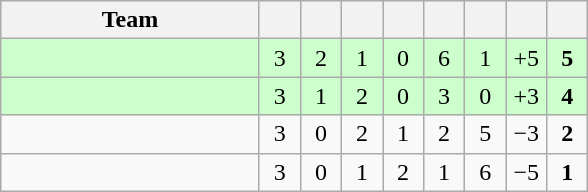<table class="wikitable" style="text-align:center;">
<tr>
<th width=165>Team</th>
<th width=20></th>
<th width=20></th>
<th width=20></th>
<th width=20></th>
<th width=20></th>
<th width=20></th>
<th width=20></th>
<th width=20></th>
</tr>
<tr style="background:#cfc;">
<td align="left"></td>
<td>3</td>
<td>2</td>
<td>1</td>
<td>0</td>
<td>6</td>
<td>1</td>
<td>+5</td>
<td><strong>5</strong></td>
</tr>
<tr style="background:#cfc;">
<td align="left"></td>
<td>3</td>
<td>1</td>
<td>2</td>
<td>0</td>
<td>3</td>
<td>0</td>
<td>+3</td>
<td><strong>4</strong></td>
</tr>
<tr>
<td align="left"></td>
<td>3</td>
<td>0</td>
<td>2</td>
<td>1</td>
<td>2</td>
<td>5</td>
<td>−3</td>
<td><strong>2</strong></td>
</tr>
<tr>
<td align="left"></td>
<td>3</td>
<td>0</td>
<td>1</td>
<td>2</td>
<td>1</td>
<td>6</td>
<td>−5</td>
<td><strong>1</strong></td>
</tr>
</table>
